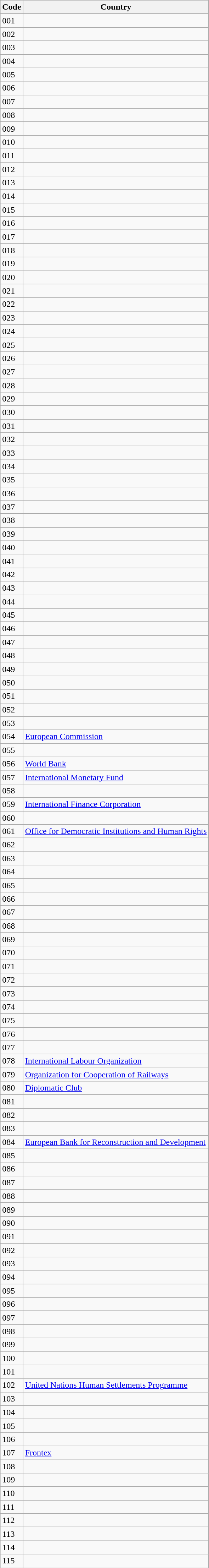<table class="wikitable mw-collapsible">
<tr>
<th>Code</th>
<th>Country</th>
</tr>
<tr>
<td>001</td>
<td></td>
</tr>
<tr>
<td>002</td>
<td></td>
</tr>
<tr>
<td>003</td>
<td></td>
</tr>
<tr>
<td>004</td>
<td></td>
</tr>
<tr>
<td>005</td>
<td></td>
</tr>
<tr>
<td>006</td>
<td></td>
</tr>
<tr>
<td>007</td>
<td></td>
</tr>
<tr>
<td>008</td>
<td></td>
</tr>
<tr>
<td>009</td>
<td></td>
</tr>
<tr>
<td>010</td>
<td></td>
</tr>
<tr>
<td>011</td>
<td></td>
</tr>
<tr>
<td>012</td>
<td></td>
</tr>
<tr>
<td>013</td>
<td></td>
</tr>
<tr>
<td>014</td>
<td></td>
</tr>
<tr>
<td>015</td>
<td></td>
</tr>
<tr>
<td>016</td>
<td></td>
</tr>
<tr>
<td>017</td>
<td></td>
</tr>
<tr>
<td>018</td>
<td></td>
</tr>
<tr>
<td>019</td>
<td></td>
</tr>
<tr>
<td>020</td>
<td></td>
</tr>
<tr>
<td>021</td>
<td></td>
</tr>
<tr>
<td>022</td>
<td></td>
</tr>
<tr>
<td>023</td>
<td></td>
</tr>
<tr>
<td>024</td>
<td></td>
</tr>
<tr>
<td>025</td>
<td></td>
</tr>
<tr>
<td>026</td>
<td></td>
</tr>
<tr>
<td>027</td>
<td></td>
</tr>
<tr>
<td>028</td>
<td></td>
</tr>
<tr>
<td>029</td>
<td></td>
</tr>
<tr>
<td>030</td>
<td></td>
</tr>
<tr>
<td>031</td>
<td></td>
</tr>
<tr>
<td>032</td>
<td></td>
</tr>
<tr>
<td>033</td>
<td></td>
</tr>
<tr>
<td>034</td>
<td></td>
</tr>
<tr>
<td>035</td>
<td></td>
</tr>
<tr>
<td>036</td>
<td></td>
</tr>
<tr>
<td>037</td>
<td></td>
</tr>
<tr>
<td>038</td>
<td></td>
</tr>
<tr>
<td>039</td>
<td></td>
</tr>
<tr>
<td>040</td>
<td></td>
</tr>
<tr>
<td>041</td>
<td></td>
</tr>
<tr>
<td>042</td>
<td></td>
</tr>
<tr>
<td>043</td>
<td></td>
</tr>
<tr>
<td>044</td>
<td></td>
</tr>
<tr>
<td>045</td>
<td></td>
</tr>
<tr>
<td>046</td>
<td></td>
</tr>
<tr>
<td>047</td>
<td></td>
</tr>
<tr>
<td>048</td>
<td></td>
</tr>
<tr>
<td>049</td>
<td></td>
</tr>
<tr>
<td>050</td>
<td></td>
</tr>
<tr>
<td>051</td>
<td></td>
</tr>
<tr>
<td>052</td>
<td></td>
</tr>
<tr>
<td>053</td>
<td></td>
</tr>
<tr>
<td>054</td>
<td> <a href='#'>European Commission</a></td>
</tr>
<tr>
<td>055</td>
<td></td>
</tr>
<tr>
<td>056</td>
<td><a href='#'>World Bank</a></td>
</tr>
<tr>
<td>057</td>
<td><a href='#'>International Monetary Fund</a></td>
</tr>
<tr>
<td>058</td>
<td></td>
</tr>
<tr>
<td>059</td>
<td><a href='#'>International Finance Corporation</a></td>
</tr>
<tr>
<td>060</td>
<td></td>
</tr>
<tr>
<td>061</td>
<td><a href='#'>Office for Democratic Institutions and Human Rights</a></td>
</tr>
<tr>
<td>062</td>
<td></td>
</tr>
<tr>
<td>063</td>
<td></td>
</tr>
<tr>
<td>064</td>
<td></td>
</tr>
<tr>
<td>065</td>
<td></td>
</tr>
<tr>
<td>066</td>
<td></td>
</tr>
<tr>
<td>067</td>
<td></td>
</tr>
<tr>
<td>068</td>
<td></td>
</tr>
<tr>
<td>069</td>
<td></td>
</tr>
<tr>
<td>070</td>
<td></td>
</tr>
<tr>
<td>071</td>
<td></td>
</tr>
<tr>
<td>072</td>
<td></td>
</tr>
<tr>
<td>073</td>
<td></td>
</tr>
<tr>
<td>074</td>
<td></td>
</tr>
<tr>
<td>075</td>
<td></td>
</tr>
<tr>
<td>076</td>
<td></td>
</tr>
<tr>
<td>077</td>
<td></td>
</tr>
<tr>
<td>078</td>
<td><a href='#'>International Labour Organization</a></td>
</tr>
<tr>
<td>079</td>
<td><a href='#'>Organization for Cooperation of Railways</a></td>
</tr>
<tr>
<td>080</td>
<td><a href='#'>Diplomatic Club</a></td>
</tr>
<tr>
<td>081</td>
<td></td>
</tr>
<tr>
<td>082</td>
<td></td>
</tr>
<tr>
<td>083</td>
<td></td>
</tr>
<tr>
<td>084</td>
<td><a href='#'>European Bank for Reconstruction and Development</a></td>
</tr>
<tr>
<td>085</td>
<td></td>
</tr>
<tr>
<td>086</td>
<td></td>
</tr>
<tr>
<td>087</td>
<td></td>
</tr>
<tr>
<td>088</td>
<td></td>
</tr>
<tr>
<td>089</td>
<td></td>
</tr>
<tr>
<td>090</td>
<td></td>
</tr>
<tr>
<td>091</td>
<td></td>
</tr>
<tr>
<td>092</td>
<td></td>
</tr>
<tr>
<td>093</td>
<td></td>
</tr>
<tr>
<td>094</td>
<td></td>
</tr>
<tr>
<td>095</td>
<td></td>
</tr>
<tr>
<td>096</td>
<td></td>
</tr>
<tr>
<td>097</td>
<td></td>
</tr>
<tr>
<td>098</td>
<td></td>
</tr>
<tr>
<td>099</td>
<td></td>
</tr>
<tr>
<td>100</td>
<td></td>
</tr>
<tr>
<td>101</td>
<td></td>
</tr>
<tr>
<td>102</td>
<td><a href='#'>United Nations Human Settlements Programme</a></td>
</tr>
<tr>
<td>103</td>
<td></td>
</tr>
<tr>
<td>104</td>
<td></td>
</tr>
<tr>
<td>105</td>
<td></td>
</tr>
<tr>
<td>106</td>
<td></td>
</tr>
<tr>
<td>107</td>
<td><a href='#'>Frontex</a></td>
</tr>
<tr>
<td>108</td>
<td></td>
</tr>
<tr>
<td>109</td>
<td></td>
</tr>
<tr>
<td>110</td>
<td></td>
</tr>
<tr>
<td>111</td>
<td></td>
</tr>
<tr>
<td>112</td>
<td></td>
</tr>
<tr>
<td>113</td>
<td></td>
</tr>
<tr>
<td>114</td>
<td></td>
</tr>
<tr>
<td>115</td>
<td></td>
</tr>
</table>
